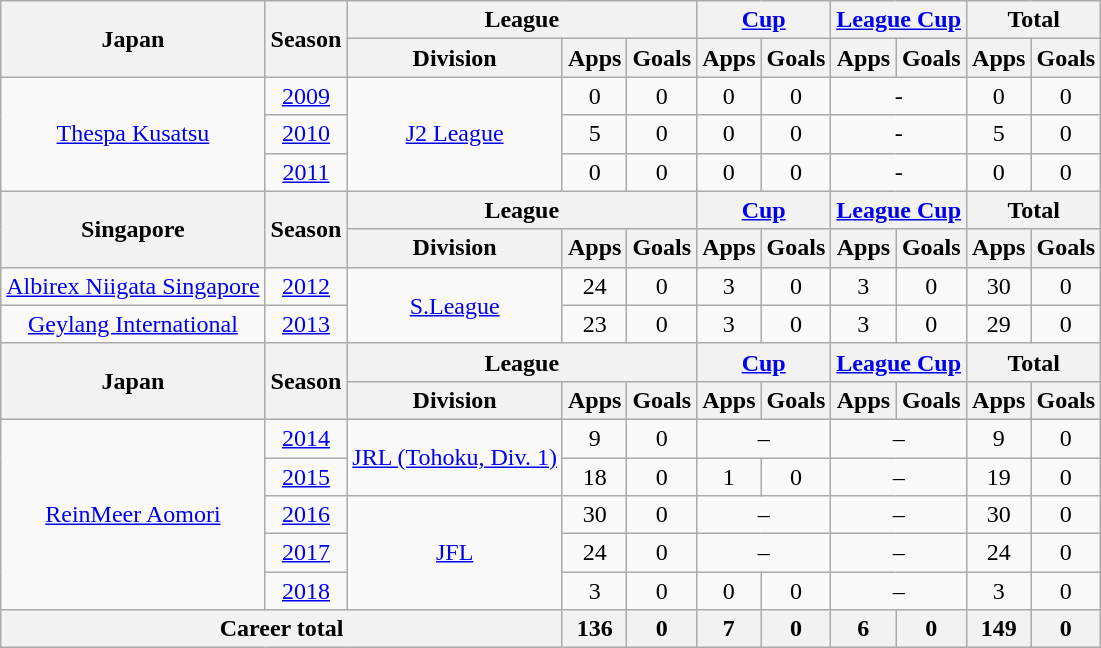<table class="wikitable" style="text-align:center">
<tr>
<th rowspan="2">Japan</th>
<th rowspan="2">Season</th>
<th colspan="3">League</th>
<th colspan="2"><a href='#'>Cup</a></th>
<th colspan="2"><a href='#'>League Cup</a></th>
<th colspan="2">Total</th>
</tr>
<tr>
<th>Division</th>
<th>Apps</th>
<th>Goals</th>
<th>Apps</th>
<th>Goals</th>
<th>Apps</th>
<th>Goals</th>
<th>Apps</th>
<th>Goals</th>
</tr>
<tr>
<td rowspan="3"><a href='#'>Thespa Kusatsu</a></td>
<td><a href='#'>2009</a></td>
<td rowspan="3"><a href='#'>J2 League</a></td>
<td>0</td>
<td>0</td>
<td>0</td>
<td>0</td>
<td colspan="2">-</td>
<td>0</td>
<td>0</td>
</tr>
<tr>
<td><a href='#'>2010</a></td>
<td>5</td>
<td>0</td>
<td>0</td>
<td>0</td>
<td colspan="2">-</td>
<td>5</td>
<td>0</td>
</tr>
<tr>
<td><a href='#'>2011</a></td>
<td>0</td>
<td>0</td>
<td>0</td>
<td>0</td>
<td colspan="2">-</td>
<td>0</td>
<td>0</td>
</tr>
<tr>
<th rowspan="2">Singapore</th>
<th rowspan="2">Season</th>
<th colspan="3">League</th>
<th colspan="2"><a href='#'>Cup</a></th>
<th colspan="2"><a href='#'>League Cup</a></th>
<th colspan="2">Total</th>
</tr>
<tr>
<th>Division</th>
<th>Apps</th>
<th>Goals</th>
<th>Apps</th>
<th>Goals</th>
<th>Apps</th>
<th>Goals</th>
<th>Apps</th>
<th>Goals</th>
</tr>
<tr>
<td><a href='#'>Albirex Niigata Singapore</a></td>
<td><a href='#'>2012</a></td>
<td rowspan="2"><a href='#'>S.League</a></td>
<td>24</td>
<td>0</td>
<td>3</td>
<td>0</td>
<td>3</td>
<td>0</td>
<td>30</td>
<td>0</td>
</tr>
<tr>
<td><a href='#'>Geylang International</a></td>
<td><a href='#'>2013</a></td>
<td>23</td>
<td>0</td>
<td>3</td>
<td>0</td>
<td>3</td>
<td>0</td>
<td>29</td>
<td>0</td>
</tr>
<tr>
<th rowspan="2">Japan</th>
<th rowspan="2">Season</th>
<th colspan="3">League</th>
<th colspan="2"><a href='#'>Cup</a></th>
<th colspan="2"><a href='#'>League Cup</a></th>
<th colspan="2">Total</th>
</tr>
<tr>
<th>Division</th>
<th>Apps</th>
<th>Goals</th>
<th>Apps</th>
<th>Goals</th>
<th>Apps</th>
<th>Goals</th>
<th>Apps</th>
<th>Goals</th>
</tr>
<tr>
<td rowspan="5"><a href='#'>ReinMeer Aomori</a></td>
<td><a href='#'>2014</a></td>
<td rowspan="2"><a href='#'>JRL (Tohoku, Div. 1)</a></td>
<td>9</td>
<td>0</td>
<td colspan="2">–</td>
<td colspan="2">–</td>
<td>9</td>
<td>0</td>
</tr>
<tr>
<td><a href='#'>2015</a></td>
<td>18</td>
<td>0</td>
<td>1</td>
<td>0</td>
<td colspan="2">–</td>
<td>19</td>
<td>0</td>
</tr>
<tr>
<td><a href='#'>2016</a></td>
<td rowspan="3"><a href='#'>JFL</a></td>
<td>30</td>
<td>0</td>
<td colspan="2">–</td>
<td colspan="2">–</td>
<td>30</td>
<td>0</td>
</tr>
<tr>
<td><a href='#'>2017</a></td>
<td>24</td>
<td>0</td>
<td colspan="2">–</td>
<td colspan="2">–</td>
<td>24</td>
<td>0</td>
</tr>
<tr>
<td><a href='#'>2018</a></td>
<td>3</td>
<td>0</td>
<td>0</td>
<td>0</td>
<td colspan="2">–</td>
<td>3</td>
<td>0</td>
</tr>
<tr>
<th colspan="3">Career total</th>
<th>136</th>
<th>0</th>
<th>7</th>
<th>0</th>
<th>6</th>
<th>0</th>
<th>149</th>
<th>0</th>
</tr>
</table>
